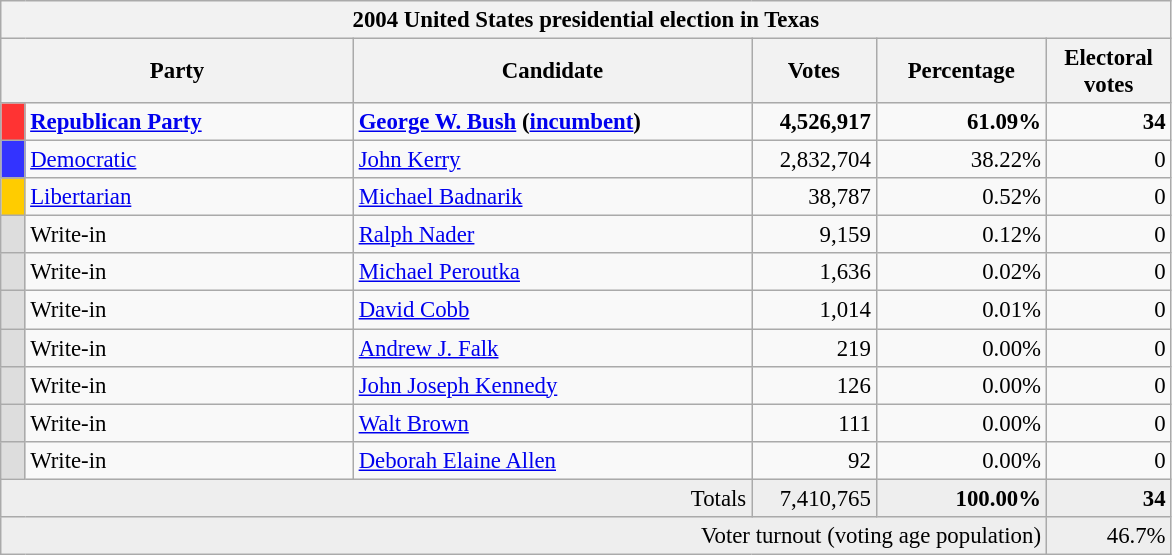<table class="wikitable" style="font-size: 95%;">
<tr>
<th colspan="6">2004 United States presidential election in Texas</th>
</tr>
<tr>
<th colspan="2" style="width: 15em">Party</th>
<th style="width: 17em">Candidate</th>
<th style="width: 5em">Votes</th>
<th style="width: 7em">Percentage</th>
<th style="width: 5em">Electoral votes</th>
</tr>
<tr>
<th style="background:#f33; width:3px;"></th>
<td style="width: 130px"><strong><a href='#'>Republican Party</a></strong></td>
<td><strong><a href='#'>George W. Bush</a> (<a href='#'>incumbent</a>)</strong></td>
<td style="text-align:right;"><strong>4,526,917</strong></td>
<td style="text-align:right;"><strong>61.09%</strong></td>
<td style="text-align:right;"><strong>34</strong></td>
</tr>
<tr>
<th style="background:#33f; width:3px;"></th>
<td style="width: 130px"><a href='#'>Democratic</a></td>
<td><a href='#'>John Kerry</a></td>
<td style="text-align:right;">2,832,704</td>
<td style="text-align:right;">38.22%</td>
<td style="text-align:right;">0</td>
</tr>
<tr>
<th style="background:#fc0; width:3px;"></th>
<td style="width: 130px"><a href='#'>Libertarian</a></td>
<td><a href='#'>Michael Badnarik</a></td>
<td style="text-align:right;">38,787</td>
<td style="text-align:right;">0.52%</td>
<td style="text-align:right;">0</td>
</tr>
<tr>
<th style="background:#ddd; width:3px;"></th>
<td style="width: 130px">Write-in</td>
<td><a href='#'>Ralph Nader</a></td>
<td style="text-align:right;">9,159</td>
<td style="text-align:right;">0.12%</td>
<td style="text-align:right;">0</td>
</tr>
<tr>
<th style="background:#ddd; width:3px;"></th>
<td style="width: 130px">Write-in</td>
<td><a href='#'>Michael Peroutka</a></td>
<td style="text-align:right;">1,636</td>
<td style="text-align:right;">0.02%</td>
<td style="text-align:right;">0</td>
</tr>
<tr>
<th style="background:#ddd; width:3px;"></th>
<td style="width: 130px">Write-in</td>
<td><a href='#'>David Cobb</a></td>
<td style="text-align:right;">1,014</td>
<td style="text-align:right;">0.01%</td>
<td style="text-align:right;">0</td>
</tr>
<tr>
<th style="background:#ddd; width:3px;"></th>
<td style="width: 130px">Write-in</td>
<td><a href='#'>Andrew J. Falk</a></td>
<td style="text-align:right;">219</td>
<td style="text-align:right;">0.00%</td>
<td style="text-align:right;">0</td>
</tr>
<tr>
<th style="background:#ddd; width:3px;"></th>
<td style="width: 130px">Write-in</td>
<td><a href='#'>John Joseph Kennedy</a></td>
<td style="text-align:right;">126</td>
<td style="text-align:right;">0.00%</td>
<td style="text-align:right;">0</td>
</tr>
<tr>
<th style="background:#ddd; width:3px;"></th>
<td style="width: 130px">Write-in</td>
<td><a href='#'>Walt Brown</a></td>
<td style="text-align:right;">111</td>
<td style="text-align:right;">0.00%</td>
<td style="text-align:right;">0</td>
</tr>
<tr>
<th style="background:#ddd; width:3px;"></th>
<td style="width: 130px">Write-in</td>
<td><a href='#'>Deborah Elaine Allen</a></td>
<td style="text-align:right;">92</td>
<td style="text-align:right;">0.00%</td>
<td style="text-align:right;">0</td>
</tr>
<tr style="background:#eee; text-align:right;">
<td colspan="3">Totals</td>
<td>7,410,765</td>
<td><strong>100.00%</strong></td>
<td><strong>34</strong></td>
</tr>
<tr style="background:#eee; text-align:right;">
<td colspan="5">Voter turnout (voting age population)</td>
<td>46.7%</td>
</tr>
</table>
